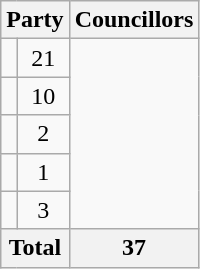<table class="wikitable">
<tr>
<th colspan=2>Party</th>
<th>Councillors</th>
</tr>
<tr>
<td></td>
<td align=center>21</td>
</tr>
<tr>
<td></td>
<td align=center>10</td>
</tr>
<tr>
<td></td>
<td align=center>2</td>
</tr>
<tr>
<td></td>
<td align=center>1</td>
</tr>
<tr>
<td></td>
<td align=center>3</td>
</tr>
<tr>
<th colspan=2>Total</th>
<th align=center>37</th>
</tr>
</table>
